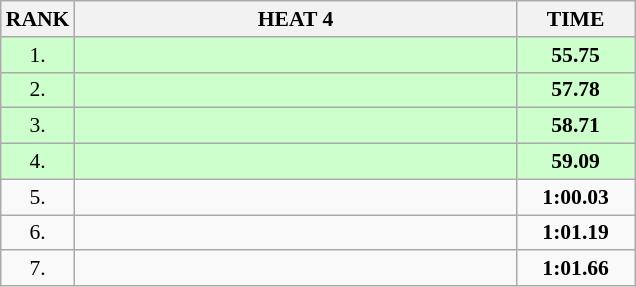<table class="wikitable" style="border-collapse: collapse; font-size: 90%;">
<tr>
<th>RANK</th>
<th style="width: 20em">HEAT 4</th>
<th style="width: 5em">TIME</th>
</tr>
<tr style="background:#ccffcc;">
<td align="center">1.</td>
<td></td>
<td align="center"><strong>55.75</strong></td>
</tr>
<tr style="background:#ccffcc;">
<td align="center">2.</td>
<td></td>
<td align="center"><strong>57.78</strong></td>
</tr>
<tr style="background:#ccffcc;">
<td align="center">3.</td>
<td></td>
<td align="center"><strong>58.71</strong></td>
</tr>
<tr style="background:#ccffcc;">
<td align="center">4.</td>
<td></td>
<td align="center"><strong>59.09</strong></td>
</tr>
<tr>
<td align="center">5.</td>
<td></td>
<td align="center"><strong>1:00.03</strong></td>
</tr>
<tr>
<td align="center">6.</td>
<td></td>
<td align="center"><strong>1:01.19</strong></td>
</tr>
<tr>
<td align="center">7.</td>
<td></td>
<td align="center"><strong>1:01.66</strong></td>
</tr>
</table>
